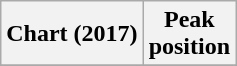<table class="wikitable plainrowheaders sortable" style="text-align:center;">
<tr>
<th scope="col">Chart (2017)</th>
<th scope="col">Peak<br>position</th>
</tr>
<tr>
</tr>
</table>
